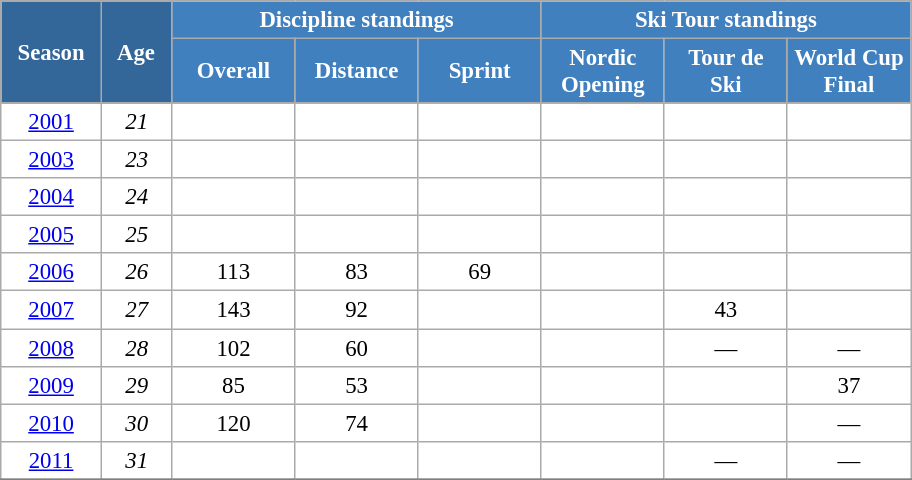<table class="wikitable" style="font-size:95%; text-align:center; border:grey solid 1px; border-collapse:collapse; background:#ffffff;">
<tr>
<th style="background-color:#369; color:white; width:60px;" rowspan="2"> Season </th>
<th style="background-color:#369; color:white; width:40px;" rowspan="2"> Age </th>
<th style="background-color:#4180be; color:white;" colspan="3">Discipline standings</th>
<th style="background-color:#4180be; color:white;" colspan="3">Ski Tour standings</th>
</tr>
<tr>
<th style="background-color:#4180be; color:white; width:75px;">Overall</th>
<th style="background-color:#4180be; color:white; width:75px;">Distance</th>
<th style="background-color:#4180be; color:white; width:75px;">Sprint</th>
<th style="background-color:#4180be; color:white; width:75px;">Nordic<br>Opening</th>
<th style="background-color:#4180be; color:white; width:75px;">Tour de<br>Ski</th>
<th style="background-color:#4180be; color:white; width:75px;">World Cup<br>Final</th>
</tr>
<tr>
<td><a href='#'>2001</a></td>
<td><em>21</em></td>
<td></td>
<td></td>
<td></td>
<td></td>
<td></td>
<td></td>
</tr>
<tr>
<td><a href='#'>2003</a></td>
<td><em>23</em></td>
<td></td>
<td></td>
<td></td>
<td></td>
<td></td>
<td></td>
</tr>
<tr>
<td><a href='#'>2004</a></td>
<td><em>24</em></td>
<td></td>
<td></td>
<td></td>
<td></td>
<td></td>
<td></td>
</tr>
<tr>
<td><a href='#'>2005</a></td>
<td><em>25</em></td>
<td></td>
<td></td>
<td></td>
<td></td>
<td></td>
<td></td>
</tr>
<tr>
<td><a href='#'>2006</a></td>
<td><em>26</em></td>
<td>113</td>
<td>83</td>
<td>69</td>
<td></td>
<td></td>
<td></td>
</tr>
<tr>
<td><a href='#'>2007</a></td>
<td><em>27</em></td>
<td>143</td>
<td>92</td>
<td></td>
<td></td>
<td>43</td>
<td></td>
</tr>
<tr>
<td><a href='#'>2008</a></td>
<td><em>28</em></td>
<td>102</td>
<td>60</td>
<td></td>
<td></td>
<td>—</td>
<td>—</td>
</tr>
<tr>
<td><a href='#'>2009</a></td>
<td><em>29</em></td>
<td>85</td>
<td>53</td>
<td></td>
<td></td>
<td></td>
<td>37</td>
</tr>
<tr>
<td><a href='#'>2010</a></td>
<td><em>30</em></td>
<td>120</td>
<td>74</td>
<td></td>
<td></td>
<td></td>
<td>—</td>
</tr>
<tr>
<td><a href='#'>2011</a></td>
<td><em>31</em></td>
<td></td>
<td></td>
<td></td>
<td></td>
<td>—</td>
<td>—</td>
</tr>
<tr>
</tr>
</table>
